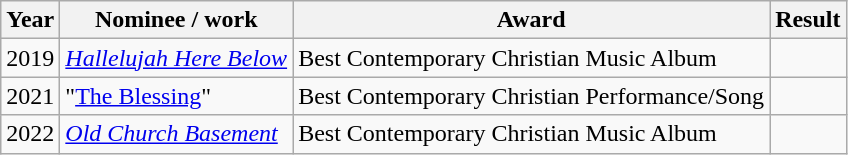<table class="wikitable">
<tr>
<th>Year</th>
<th>Nominee / work</th>
<th>Award</th>
<th>Result</th>
</tr>
<tr>
<td>2019</td>
<td><em><a href='#'>Hallelujah Here Below</a></em></td>
<td>Best Contemporary Christian Music Album</td>
<td></td>
</tr>
<tr>
<td>2021</td>
<td>"<a href='#'>The Blessing</a>" <br> </td>
<td>Best Contemporary Christian Performance/Song</td>
<td></td>
</tr>
<tr>
<td>2022</td>
<td><em><a href='#'>Old Church Basement</a></em></td>
<td>Best Contemporary Christian Music Album</td>
<td></td>
</tr>
</table>
